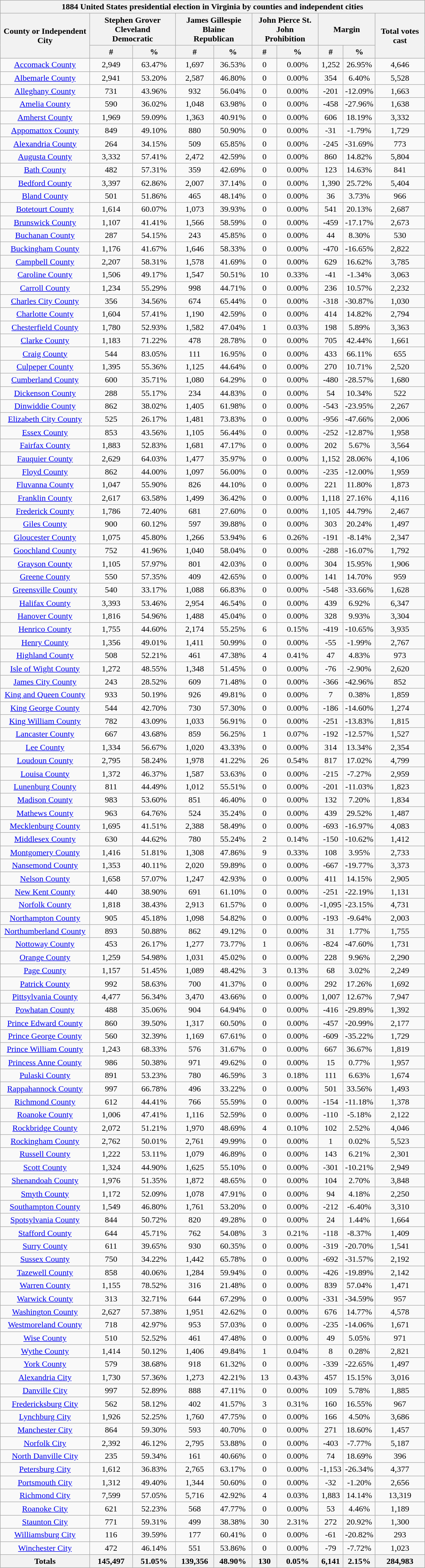<table width="65%" class="wikitable sortable mw-collapsible mw-collapsed" style="text-align:center">
<tr>
<th colspan="10">1884 United States presidential election in Virginia by counties and independent cities</th>
</tr>
<tr>
<th style="text-align:center;" class="unsortable" rowspan="2">County or Independent City</th>
<th style="text-align:center;" colspan="2">Stephen Grover Cleveland<br>Democratic</th>
<th style="text-align:center;" colspan="2">James Gillespie Blaine<br>Republican</th>
<th style="text-align:center;" colspan="2">John Pierce St. John<br>Prohibition</th>
<th style="text-align:center;" colspan="2">Margin</th>
<th style="text-align:center;" rowspan="2" data-sort-type="number">Total votes cast</th>
</tr>
<tr>
<th data-sort-type="number">#</th>
<th data-sort-type="number">%</th>
<th data-sort-type="number">#</th>
<th data-sort-type="number">%</th>
<th data-sort-type="number">#</th>
<th data-sort-type="number">%</th>
<th data-sort-type="number">#</th>
<th data-sort-type="number">%</th>
</tr>
<tr style="text-align:center;">
<td><a href='#'>Accomack County</a></td>
<td>2,949</td>
<td>63.47%</td>
<td>1,697</td>
<td>36.53%</td>
<td>0</td>
<td>0.00%</td>
<td>1,252</td>
<td>26.95%</td>
<td>4,646</td>
</tr>
<tr style="text-align:center;">
<td><a href='#'>Albemarle County</a></td>
<td>2,941</td>
<td>53.20%</td>
<td>2,587</td>
<td>46.80%</td>
<td>0</td>
<td>0.00%</td>
<td>354</td>
<td>6.40%</td>
<td>5,528</td>
</tr>
<tr style="text-align:center;">
<td><a href='#'>Alleghany County</a></td>
<td>731</td>
<td>43.96%</td>
<td>932</td>
<td>56.04%</td>
<td>0</td>
<td>0.00%</td>
<td>-201</td>
<td>-12.09%</td>
<td>1,663</td>
</tr>
<tr style="text-align:center;">
<td><a href='#'>Amelia County</a></td>
<td>590</td>
<td>36.02%</td>
<td>1,048</td>
<td>63.98%</td>
<td>0</td>
<td>0.00%</td>
<td>-458</td>
<td>-27.96%</td>
<td>1,638</td>
</tr>
<tr style="text-align:center;">
<td><a href='#'>Amherst County</a></td>
<td>1,969</td>
<td>59.09%</td>
<td>1,363</td>
<td>40.91%</td>
<td>0</td>
<td>0.00%</td>
<td>606</td>
<td>18.19%</td>
<td>3,332</td>
</tr>
<tr style="text-align:center;">
<td><a href='#'>Appomattox County</a></td>
<td>849</td>
<td>49.10%</td>
<td>880</td>
<td>50.90%</td>
<td>0</td>
<td>0.00%</td>
<td>-31</td>
<td>-1.79%</td>
<td>1,729</td>
</tr>
<tr style="text-align:center;">
<td><a href='#'>Alexandria County</a></td>
<td>264</td>
<td>34.15%</td>
<td>509</td>
<td>65.85%</td>
<td>0</td>
<td>0.00%</td>
<td>-245</td>
<td>-31.69%</td>
<td>773</td>
</tr>
<tr style="text-align:center;">
<td><a href='#'>Augusta County</a></td>
<td>3,332</td>
<td>57.41%</td>
<td>2,472</td>
<td>42.59%</td>
<td>0</td>
<td>0.00%</td>
<td>860</td>
<td>14.82%</td>
<td>5,804</td>
</tr>
<tr style="text-align:center;">
<td><a href='#'>Bath County</a></td>
<td>482</td>
<td>57.31%</td>
<td>359</td>
<td>42.69%</td>
<td>0</td>
<td>0.00%</td>
<td>123</td>
<td>14.63%</td>
<td>841</td>
</tr>
<tr style="text-align:center;">
<td><a href='#'>Bedford County</a></td>
<td>3,397</td>
<td>62.86%</td>
<td>2,007</td>
<td>37.14%</td>
<td>0</td>
<td>0.00%</td>
<td>1,390</td>
<td>25.72%</td>
<td>5,404</td>
</tr>
<tr style="text-align:center;">
<td><a href='#'>Bland County</a></td>
<td>501</td>
<td>51.86%</td>
<td>465</td>
<td>48.14%</td>
<td>0</td>
<td>0.00%</td>
<td>36</td>
<td>3.73%</td>
<td>966</td>
</tr>
<tr style="text-align:center;">
<td><a href='#'>Botetourt County</a></td>
<td>1,614</td>
<td>60.07%</td>
<td>1,073</td>
<td>39.93%</td>
<td>0</td>
<td>0.00%</td>
<td>541</td>
<td>20.13%</td>
<td>2,687</td>
</tr>
<tr style="text-align:center;">
<td><a href='#'>Brunswick County</a></td>
<td>1,107</td>
<td>41.41%</td>
<td>1,566</td>
<td>58.59%</td>
<td>0</td>
<td>0.00%</td>
<td>-459</td>
<td>-17.17%</td>
<td>2,673</td>
</tr>
<tr style="text-align:center;">
<td><a href='#'>Buchanan County</a></td>
<td>287</td>
<td>54.15%</td>
<td>243</td>
<td>45.85%</td>
<td>0</td>
<td>0.00%</td>
<td>44</td>
<td>8.30%</td>
<td>530</td>
</tr>
<tr style="text-align:center;">
<td><a href='#'>Buckingham County</a></td>
<td>1,176</td>
<td>41.67%</td>
<td>1,646</td>
<td>58.33%</td>
<td>0</td>
<td>0.00%</td>
<td>-470</td>
<td>-16.65%</td>
<td>2,822</td>
</tr>
<tr style="text-align:center;">
<td><a href='#'>Campbell County</a></td>
<td>2,207</td>
<td>58.31%</td>
<td>1,578</td>
<td>41.69%</td>
<td>0</td>
<td>0.00%</td>
<td>629</td>
<td>16.62%</td>
<td>3,785</td>
</tr>
<tr style="text-align:center;">
<td><a href='#'>Caroline County</a></td>
<td>1,506</td>
<td>49.17%</td>
<td>1,547</td>
<td>50.51%</td>
<td>10</td>
<td>0.33%</td>
<td>-41</td>
<td>-1.34%</td>
<td>3,063</td>
</tr>
<tr style="text-align:center;">
<td><a href='#'>Carroll County</a></td>
<td>1,234</td>
<td>55.29%</td>
<td>998</td>
<td>44.71%</td>
<td>0</td>
<td>0.00%</td>
<td>236</td>
<td>10.57%</td>
<td>2,232</td>
</tr>
<tr style="text-align:center;">
<td><a href='#'>Charles City County</a></td>
<td>356</td>
<td>34.56%</td>
<td>674</td>
<td>65.44%</td>
<td>0</td>
<td>0.00%</td>
<td>-318</td>
<td>-30.87%</td>
<td>1,030</td>
</tr>
<tr style="text-align:center;">
<td><a href='#'>Charlotte County</a></td>
<td>1,604</td>
<td>57.41%</td>
<td>1,190</td>
<td>42.59%</td>
<td>0</td>
<td>0.00%</td>
<td>414</td>
<td>14.82%</td>
<td>2,794</td>
</tr>
<tr style="text-align:center;">
<td><a href='#'>Chesterfield County</a></td>
<td>1,780</td>
<td>52.93%</td>
<td>1,582</td>
<td>47.04%</td>
<td>1</td>
<td>0.03%</td>
<td>198</td>
<td>5.89%</td>
<td>3,363</td>
</tr>
<tr style="text-align:center;">
<td><a href='#'>Clarke County</a></td>
<td>1,183</td>
<td>71.22%</td>
<td>478</td>
<td>28.78%</td>
<td>0</td>
<td>0.00%</td>
<td>705</td>
<td>42.44%</td>
<td>1,661</td>
</tr>
<tr style="text-align:center;">
<td><a href='#'>Craig County</a></td>
<td>544</td>
<td>83.05%</td>
<td>111</td>
<td>16.95%</td>
<td>0</td>
<td>0.00%</td>
<td>433</td>
<td>66.11%</td>
<td>655</td>
</tr>
<tr style="text-align:center;">
<td><a href='#'>Culpeper County</a></td>
<td>1,395</td>
<td>55.36%</td>
<td>1,125</td>
<td>44.64%</td>
<td>0</td>
<td>0.00%</td>
<td>270</td>
<td>10.71%</td>
<td>2,520</td>
</tr>
<tr style="text-align:center;">
<td><a href='#'>Cumberland County</a></td>
<td>600</td>
<td>35.71%</td>
<td>1,080</td>
<td>64.29%</td>
<td>0</td>
<td>0.00%</td>
<td>-480</td>
<td>-28.57%</td>
<td>1,680</td>
</tr>
<tr style="text-align:center;">
<td><a href='#'>Dickenson County</a></td>
<td>288</td>
<td>55.17%</td>
<td>234</td>
<td>44.83%</td>
<td>0</td>
<td>0.00%</td>
<td>54</td>
<td>10.34%</td>
<td>522</td>
</tr>
<tr style="text-align:center;">
<td><a href='#'>Dinwiddie County</a></td>
<td>862</td>
<td>38.02%</td>
<td>1,405</td>
<td>61.98%</td>
<td>0</td>
<td>0.00%</td>
<td>-543</td>
<td>-23.95%</td>
<td>2,267</td>
</tr>
<tr style="text-align:center;">
<td><a href='#'>Elizabeth City County</a></td>
<td>525</td>
<td>26.17%</td>
<td>1,481</td>
<td>73.83%</td>
<td>0</td>
<td>0.00%</td>
<td>-956</td>
<td>-47.66%</td>
<td>2,006</td>
</tr>
<tr style="text-align:center;">
<td><a href='#'>Essex County</a></td>
<td>853</td>
<td>43.56%</td>
<td>1,105</td>
<td>56.44%</td>
<td>0</td>
<td>0.00%</td>
<td>-252</td>
<td>-12.87%</td>
<td>1,958</td>
</tr>
<tr style="text-align:center;">
<td><a href='#'>Fairfax County</a></td>
<td>1,883</td>
<td>52.83%</td>
<td>1,681</td>
<td>47.17%</td>
<td>0</td>
<td>0.00%</td>
<td>202</td>
<td>5.67%</td>
<td>3,564</td>
</tr>
<tr style="text-align:center;">
<td><a href='#'>Fauquier County</a></td>
<td>2,629</td>
<td>64.03%</td>
<td>1,477</td>
<td>35.97%</td>
<td>0</td>
<td>0.00%</td>
<td>1,152</td>
<td>28.06%</td>
<td>4,106</td>
</tr>
<tr style="text-align:center;">
<td><a href='#'>Floyd County</a></td>
<td>862</td>
<td>44.00%</td>
<td>1,097</td>
<td>56.00%</td>
<td>0</td>
<td>0.00%</td>
<td>-235</td>
<td>-12.00%</td>
<td>1,959</td>
</tr>
<tr style="text-align:center;">
<td><a href='#'>Fluvanna County</a></td>
<td>1,047</td>
<td>55.90%</td>
<td>826</td>
<td>44.10%</td>
<td>0</td>
<td>0.00%</td>
<td>221</td>
<td>11.80%</td>
<td>1,873</td>
</tr>
<tr style="text-align:center;">
<td><a href='#'>Franklin County</a></td>
<td>2,617</td>
<td>63.58%</td>
<td>1,499</td>
<td>36.42%</td>
<td>0</td>
<td>0.00%</td>
<td>1,118</td>
<td>27.16%</td>
<td>4,116</td>
</tr>
<tr style="text-align:center;">
<td><a href='#'>Frederick County</a></td>
<td>1,786</td>
<td>72.40%</td>
<td>681</td>
<td>27.60%</td>
<td>0</td>
<td>0.00%</td>
<td>1,105</td>
<td>44.79%</td>
<td>2,467</td>
</tr>
<tr style="text-align:center;">
<td><a href='#'>Giles County</a></td>
<td>900</td>
<td>60.12%</td>
<td>597</td>
<td>39.88%</td>
<td>0</td>
<td>0.00%</td>
<td>303</td>
<td>20.24%</td>
<td>1,497</td>
</tr>
<tr style="text-align:center;">
<td><a href='#'>Gloucester County</a></td>
<td>1,075</td>
<td>45.80%</td>
<td>1,266</td>
<td>53.94%</td>
<td>6</td>
<td>0.26%</td>
<td>-191</td>
<td>-8.14%</td>
<td>2,347</td>
</tr>
<tr style="text-align:center;">
<td><a href='#'>Goochland County</a></td>
<td>752</td>
<td>41.96%</td>
<td>1,040</td>
<td>58.04%</td>
<td>0</td>
<td>0.00%</td>
<td>-288</td>
<td>-16.07%</td>
<td>1,792</td>
</tr>
<tr style="text-align:center;">
<td><a href='#'>Grayson County</a></td>
<td>1,105</td>
<td>57.97%</td>
<td>801</td>
<td>42.03%</td>
<td>0</td>
<td>0.00%</td>
<td>304</td>
<td>15.95%</td>
<td>1,906</td>
</tr>
<tr style="text-align:center;">
<td><a href='#'>Greene County</a></td>
<td>550</td>
<td>57.35%</td>
<td>409</td>
<td>42.65%</td>
<td>0</td>
<td>0.00%</td>
<td>141</td>
<td>14.70%</td>
<td>959</td>
</tr>
<tr style="text-align:center;">
<td><a href='#'>Greensville County</a></td>
<td>540</td>
<td>33.17%</td>
<td>1,088</td>
<td>66.83%</td>
<td>0</td>
<td>0.00%</td>
<td>-548</td>
<td>-33.66%</td>
<td>1,628</td>
</tr>
<tr style="text-align:center;">
<td><a href='#'>Halifax County</a></td>
<td>3,393</td>
<td>53.46%</td>
<td>2,954</td>
<td>46.54%</td>
<td>0</td>
<td>0.00%</td>
<td>439</td>
<td>6.92%</td>
<td>6,347</td>
</tr>
<tr style="text-align:center;">
<td><a href='#'>Hanover County</a></td>
<td>1,816</td>
<td>54.96%</td>
<td>1,488</td>
<td>45.04%</td>
<td>0</td>
<td>0.00%</td>
<td>328</td>
<td>9.93%</td>
<td>3,304</td>
</tr>
<tr style="text-align:center;">
<td><a href='#'>Henrico County</a></td>
<td>1,755</td>
<td>44.60%</td>
<td>2,174</td>
<td>55.25%</td>
<td>6</td>
<td>0.15%</td>
<td>-419</td>
<td>-10.65%</td>
<td>3,935</td>
</tr>
<tr style="text-align:center;">
<td><a href='#'>Henry County</a></td>
<td>1,356</td>
<td>49.01%</td>
<td>1,411</td>
<td>50.99%</td>
<td>0</td>
<td>0.00%</td>
<td>-55</td>
<td>-1.99%</td>
<td>2,767</td>
</tr>
<tr style="text-align:center;">
<td><a href='#'>Highland County</a></td>
<td>508</td>
<td>52.21%</td>
<td>461</td>
<td>47.38%</td>
<td>4</td>
<td>0.41%</td>
<td>47</td>
<td>4.83%</td>
<td>973</td>
</tr>
<tr style="text-align:center;">
<td><a href='#'>Isle of Wight County</a></td>
<td>1,272</td>
<td>48.55%</td>
<td>1,348</td>
<td>51.45%</td>
<td>0</td>
<td>0.00%</td>
<td>-76</td>
<td>-2.90%</td>
<td>2,620</td>
</tr>
<tr style="text-align:center;">
<td><a href='#'>James City County</a></td>
<td>243</td>
<td>28.52%</td>
<td>609</td>
<td>71.48%</td>
<td>0</td>
<td>0.00%</td>
<td>-366</td>
<td>-42.96%</td>
<td>852</td>
</tr>
<tr style="text-align:center;">
<td><a href='#'>King and Queen County</a></td>
<td>933</td>
<td>50.19%</td>
<td>926</td>
<td>49.81%</td>
<td>0</td>
<td>0.00%</td>
<td>7</td>
<td>0.38%</td>
<td>1,859</td>
</tr>
<tr style="text-align:center;">
<td><a href='#'>King George County</a></td>
<td>544</td>
<td>42.70%</td>
<td>730</td>
<td>57.30%</td>
<td>0</td>
<td>0.00%</td>
<td>-186</td>
<td>-14.60%</td>
<td>1,274</td>
</tr>
<tr style="text-align:center;">
<td><a href='#'>King William County</a></td>
<td>782</td>
<td>43.09%</td>
<td>1,033</td>
<td>56.91%</td>
<td>0</td>
<td>0.00%</td>
<td>-251</td>
<td>-13.83%</td>
<td>1,815</td>
</tr>
<tr style="text-align:center;">
<td><a href='#'>Lancaster County</a></td>
<td>667</td>
<td>43.68%</td>
<td>859</td>
<td>56.25%</td>
<td>1</td>
<td>0.07%</td>
<td>-192</td>
<td>-12.57%</td>
<td>1,527</td>
</tr>
<tr style="text-align:center;">
<td><a href='#'>Lee County</a></td>
<td>1,334</td>
<td>56.67%</td>
<td>1,020</td>
<td>43.33%</td>
<td>0</td>
<td>0.00%</td>
<td>314</td>
<td>13.34%</td>
<td>2,354</td>
</tr>
<tr style="text-align:center;">
<td><a href='#'>Loudoun County</a></td>
<td>2,795</td>
<td>58.24%</td>
<td>1,978</td>
<td>41.22%</td>
<td>26</td>
<td>0.54%</td>
<td>817</td>
<td>17.02%</td>
<td>4,799</td>
</tr>
<tr style="text-align:center;">
<td><a href='#'>Louisa County</a></td>
<td>1,372</td>
<td>46.37%</td>
<td>1,587</td>
<td>53.63%</td>
<td>0</td>
<td>0.00%</td>
<td>-215</td>
<td>-7.27%</td>
<td>2,959</td>
</tr>
<tr style="text-align:center;">
<td><a href='#'>Lunenburg County</a></td>
<td>811</td>
<td>44.49%</td>
<td>1,012</td>
<td>55.51%</td>
<td>0</td>
<td>0.00%</td>
<td>-201</td>
<td>-11.03%</td>
<td>1,823</td>
</tr>
<tr style="text-align:center;">
<td><a href='#'>Madison County</a></td>
<td>983</td>
<td>53.60%</td>
<td>851</td>
<td>46.40%</td>
<td>0</td>
<td>0.00%</td>
<td>132</td>
<td>7.20%</td>
<td>1,834</td>
</tr>
<tr style="text-align:center;">
<td><a href='#'>Mathews County</a></td>
<td>963</td>
<td>64.76%</td>
<td>524</td>
<td>35.24%</td>
<td>0</td>
<td>0.00%</td>
<td>439</td>
<td>29.52%</td>
<td>1,487</td>
</tr>
<tr style="text-align:center;">
<td><a href='#'>Mecklenburg County</a></td>
<td>1,695</td>
<td>41.51%</td>
<td>2,388</td>
<td>58.49%</td>
<td>0</td>
<td>0.00%</td>
<td>-693</td>
<td>-16.97%</td>
<td>4,083</td>
</tr>
<tr style="text-align:center;">
<td><a href='#'>Middlesex County</a></td>
<td>630</td>
<td>44.62%</td>
<td>780</td>
<td>55.24%</td>
<td>2</td>
<td>0.14%</td>
<td>-150</td>
<td>-10.62%</td>
<td>1,412</td>
</tr>
<tr style="text-align:center;">
<td><a href='#'>Montgomery County</a></td>
<td>1,416</td>
<td>51.81%</td>
<td>1,308</td>
<td>47.86%</td>
<td>9</td>
<td>0.33%</td>
<td>108</td>
<td>3.95%</td>
<td>2,733</td>
</tr>
<tr style="text-align:center;">
<td><a href='#'>Nansemond County</a></td>
<td>1,353</td>
<td>40.11%</td>
<td>2,020</td>
<td>59.89%</td>
<td>0</td>
<td>0.00%</td>
<td>-667</td>
<td>-19.77%</td>
<td>3,373</td>
</tr>
<tr style="text-align:center;">
<td><a href='#'>Nelson County</a></td>
<td>1,658</td>
<td>57.07%</td>
<td>1,247</td>
<td>42.93%</td>
<td>0</td>
<td>0.00%</td>
<td>411</td>
<td>14.15%</td>
<td>2,905</td>
</tr>
<tr style="text-align:center;">
<td><a href='#'>New Kent County</a></td>
<td>440</td>
<td>38.90%</td>
<td>691</td>
<td>61.10%</td>
<td>0</td>
<td>0.00%</td>
<td>-251</td>
<td>-22.19%</td>
<td>1,131</td>
</tr>
<tr style="text-align:center;">
<td><a href='#'>Norfolk County</a></td>
<td>1,818</td>
<td>38.43%</td>
<td>2,913</td>
<td>61.57%</td>
<td>0</td>
<td>0.00%</td>
<td>-1,095</td>
<td>-23.15%</td>
<td>4,731</td>
</tr>
<tr style="text-align:center;">
<td><a href='#'>Northampton County</a></td>
<td>905</td>
<td>45.18%</td>
<td>1,098</td>
<td>54.82%</td>
<td>0</td>
<td>0.00%</td>
<td>-193</td>
<td>-9.64%</td>
<td>2,003</td>
</tr>
<tr style="text-align:center;">
<td><a href='#'>Northumberland County</a></td>
<td>893</td>
<td>50.88%</td>
<td>862</td>
<td>49.12%</td>
<td>0</td>
<td>0.00%</td>
<td>31</td>
<td>1.77%</td>
<td>1,755</td>
</tr>
<tr style="text-align:center;">
<td><a href='#'>Nottoway County</a></td>
<td>453</td>
<td>26.17%</td>
<td>1,277</td>
<td>73.77%</td>
<td>1</td>
<td>0.06%</td>
<td>-824</td>
<td>-47.60%</td>
<td>1,731</td>
</tr>
<tr style="text-align:center;">
<td><a href='#'>Orange County</a></td>
<td>1,259</td>
<td>54.98%</td>
<td>1,031</td>
<td>45.02%</td>
<td>0</td>
<td>0.00%</td>
<td>228</td>
<td>9.96%</td>
<td>2,290</td>
</tr>
<tr style="text-align:center;">
<td><a href='#'>Page County</a></td>
<td>1,157</td>
<td>51.45%</td>
<td>1,089</td>
<td>48.42%</td>
<td>3</td>
<td>0.13%</td>
<td>68</td>
<td>3.02%</td>
<td>2,249</td>
</tr>
<tr style="text-align:center;">
<td><a href='#'>Patrick County</a></td>
<td>992</td>
<td>58.63%</td>
<td>700</td>
<td>41.37%</td>
<td>0</td>
<td>0.00%</td>
<td>292</td>
<td>17.26%</td>
<td>1,692</td>
</tr>
<tr style="text-align:center;">
<td><a href='#'>Pittsylvania County</a></td>
<td>4,477</td>
<td>56.34%</td>
<td>3,470</td>
<td>43.66%</td>
<td>0</td>
<td>0.00%</td>
<td>1,007</td>
<td>12.67%</td>
<td>7,947</td>
</tr>
<tr style="text-align:center;">
<td><a href='#'>Powhatan County</a></td>
<td>488</td>
<td>35.06%</td>
<td>904</td>
<td>64.94%</td>
<td>0</td>
<td>0.00%</td>
<td>-416</td>
<td>-29.89%</td>
<td>1,392</td>
</tr>
<tr style="text-align:center;">
<td><a href='#'>Prince Edward County</a></td>
<td>860</td>
<td>39.50%</td>
<td>1,317</td>
<td>60.50%</td>
<td>0</td>
<td>0.00%</td>
<td>-457</td>
<td>-20.99%</td>
<td>2,177</td>
</tr>
<tr style="text-align:center;">
<td><a href='#'>Prince George County</a></td>
<td>560</td>
<td>32.39%</td>
<td>1,169</td>
<td>67.61%</td>
<td>0</td>
<td>0.00%</td>
<td>-609</td>
<td>-35.22%</td>
<td>1,729</td>
</tr>
<tr style="text-align:center;">
<td><a href='#'>Prince William County</a></td>
<td>1,243</td>
<td>68.33%</td>
<td>576</td>
<td>31.67%</td>
<td>0</td>
<td>0.00%</td>
<td>667</td>
<td>36.67%</td>
<td>1,819</td>
</tr>
<tr style="text-align:center;">
<td><a href='#'>Princess Anne County</a></td>
<td>986</td>
<td>50.38%</td>
<td>971</td>
<td>49.62%</td>
<td>0</td>
<td>0.00%</td>
<td>15</td>
<td>0.77%</td>
<td>1,957</td>
</tr>
<tr style="text-align:center;">
<td><a href='#'>Pulaski County</a></td>
<td>891</td>
<td>53.23%</td>
<td>780</td>
<td>46.59%</td>
<td>3</td>
<td>0.18%</td>
<td>111</td>
<td>6.63%</td>
<td>1,674</td>
</tr>
<tr style="text-align:center;">
<td><a href='#'>Rappahannock County</a></td>
<td>997</td>
<td>66.78%</td>
<td>496</td>
<td>33.22%</td>
<td>0</td>
<td>0.00%</td>
<td>501</td>
<td>33.56%</td>
<td>1,493</td>
</tr>
<tr style="text-align:center;">
<td><a href='#'>Richmond County</a></td>
<td>612</td>
<td>44.41%</td>
<td>766</td>
<td>55.59%</td>
<td>0</td>
<td>0.00%</td>
<td>-154</td>
<td>-11.18%</td>
<td>1,378</td>
</tr>
<tr style="text-align:center;">
<td><a href='#'>Roanoke County</a></td>
<td>1,006</td>
<td>47.41%</td>
<td>1,116</td>
<td>52.59%</td>
<td>0</td>
<td>0.00%</td>
<td>-110</td>
<td>-5.18%</td>
<td>2,122</td>
</tr>
<tr style="text-align:center;">
<td><a href='#'>Rockbridge County</a></td>
<td>2,072</td>
<td>51.21%</td>
<td>1,970</td>
<td>48.69%</td>
<td>4</td>
<td>0.10%</td>
<td>102</td>
<td>2.52%</td>
<td>4,046</td>
</tr>
<tr style="text-align:center;">
<td><a href='#'>Rockingham County</a></td>
<td>2,762</td>
<td>50.01%</td>
<td>2,761</td>
<td>49.99%</td>
<td>0</td>
<td>0.00%</td>
<td>1</td>
<td>0.02%</td>
<td>5,523</td>
</tr>
<tr style="text-align:center;">
<td><a href='#'>Russell County</a></td>
<td>1,222</td>
<td>53.11%</td>
<td>1,079</td>
<td>46.89%</td>
<td>0</td>
<td>0.00%</td>
<td>143</td>
<td>6.21%</td>
<td>2,301</td>
</tr>
<tr style="text-align:center;">
<td><a href='#'>Scott County</a></td>
<td>1,324</td>
<td>44.90%</td>
<td>1,625</td>
<td>55.10%</td>
<td>0</td>
<td>0.00%</td>
<td>-301</td>
<td>-10.21%</td>
<td>2,949</td>
</tr>
<tr style="text-align:center;">
<td><a href='#'>Shenandoah County</a></td>
<td>1,976</td>
<td>51.35%</td>
<td>1,872</td>
<td>48.65%</td>
<td>0</td>
<td>0.00%</td>
<td>104</td>
<td>2.70%</td>
<td>3,848</td>
</tr>
<tr style="text-align:center;">
<td><a href='#'>Smyth County</a></td>
<td>1,172</td>
<td>52.09%</td>
<td>1,078</td>
<td>47.91%</td>
<td>0</td>
<td>0.00%</td>
<td>94</td>
<td>4.18%</td>
<td>2,250</td>
</tr>
<tr style="text-align:center;">
<td><a href='#'>Southampton County</a></td>
<td>1,549</td>
<td>46.80%</td>
<td>1,761</td>
<td>53.20%</td>
<td>0</td>
<td>0.00%</td>
<td>-212</td>
<td>-6.40%</td>
<td>3,310</td>
</tr>
<tr style="text-align:center;">
<td><a href='#'>Spotsylvania County</a></td>
<td>844</td>
<td>50.72%</td>
<td>820</td>
<td>49.28%</td>
<td>0</td>
<td>0.00%</td>
<td>24</td>
<td>1.44%</td>
<td>1,664</td>
</tr>
<tr style="text-align:center;">
<td><a href='#'>Stafford County</a></td>
<td>644</td>
<td>45.71%</td>
<td>762</td>
<td>54.08%</td>
<td>3</td>
<td>0.21%</td>
<td>-118</td>
<td>-8.37%</td>
<td>1,409</td>
</tr>
<tr style="text-align:center;">
<td><a href='#'>Surry County</a></td>
<td>611</td>
<td>39.65%</td>
<td>930</td>
<td>60.35%</td>
<td>0</td>
<td>0.00%</td>
<td>-319</td>
<td>-20.70%</td>
<td>1,541</td>
</tr>
<tr style="text-align:center;">
<td><a href='#'>Sussex County</a></td>
<td>750</td>
<td>34.22%</td>
<td>1,442</td>
<td>65.78%</td>
<td>0</td>
<td>0.00%</td>
<td>-692</td>
<td>-31.57%</td>
<td>2,192</td>
</tr>
<tr style="text-align:center;">
<td><a href='#'>Tazewell County</a></td>
<td>858</td>
<td>40.06%</td>
<td>1,284</td>
<td>59.94%</td>
<td>0</td>
<td>0.00%</td>
<td>-426</td>
<td>-19.89%</td>
<td>2,142</td>
</tr>
<tr style="text-align:center;">
<td><a href='#'>Warren County</a></td>
<td>1,155</td>
<td>78.52%</td>
<td>316</td>
<td>21.48%</td>
<td>0</td>
<td>0.00%</td>
<td>839</td>
<td>57.04%</td>
<td>1,471</td>
</tr>
<tr style="text-align:center;">
<td><a href='#'>Warwick County</a></td>
<td>313</td>
<td>32.71%</td>
<td>644</td>
<td>67.29%</td>
<td>0</td>
<td>0.00%</td>
<td>-331</td>
<td>-34.59%</td>
<td>957</td>
</tr>
<tr style="text-align:center;">
<td><a href='#'>Washington County</a></td>
<td>2,627</td>
<td>57.38%</td>
<td>1,951</td>
<td>42.62%</td>
<td>0</td>
<td>0.00%</td>
<td>676</td>
<td>14.77%</td>
<td>4,578</td>
</tr>
<tr style="text-align:center;">
<td><a href='#'>Westmoreland County</a></td>
<td>718</td>
<td>42.97%</td>
<td>953</td>
<td>57.03%</td>
<td>0</td>
<td>0.00%</td>
<td>-235</td>
<td>-14.06%</td>
<td>1,671</td>
</tr>
<tr style="text-align:center;">
<td><a href='#'>Wise County</a></td>
<td>510</td>
<td>52.52%</td>
<td>461</td>
<td>47.48%</td>
<td>0</td>
<td>0.00%</td>
<td>49</td>
<td>5.05%</td>
<td>971</td>
</tr>
<tr style="text-align:center;">
<td><a href='#'>Wythe County</a></td>
<td>1,414</td>
<td>50.12%</td>
<td>1,406</td>
<td>49.84%</td>
<td>1</td>
<td>0.04%</td>
<td>8</td>
<td>0.28%</td>
<td>2,821</td>
</tr>
<tr style="text-align:center;">
<td><a href='#'>York County</a></td>
<td>579</td>
<td>38.68%</td>
<td>918</td>
<td>61.32%</td>
<td>0</td>
<td>0.00%</td>
<td>-339</td>
<td>-22.65%</td>
<td>1,497</td>
</tr>
<tr style="text-align:center;">
<td><a href='#'>Alexandria City</a></td>
<td>1,730</td>
<td>57.36%</td>
<td>1,273</td>
<td>42.21%</td>
<td>13</td>
<td>0.43%</td>
<td>457</td>
<td>15.15%</td>
<td>3,016</td>
</tr>
<tr style="text-align:center;">
<td><a href='#'>Danville City</a></td>
<td>997</td>
<td>52.89%</td>
<td>888</td>
<td>47.11%</td>
<td>0</td>
<td>0.00%</td>
<td>109</td>
<td>5.78%</td>
<td>1,885</td>
</tr>
<tr style="text-align:center;">
<td><a href='#'>Fredericksburg City</a></td>
<td>562</td>
<td>58.12%</td>
<td>402</td>
<td>41.57%</td>
<td>3</td>
<td>0.31%</td>
<td>160</td>
<td>16.55%</td>
<td>967</td>
</tr>
<tr style="text-align:center;">
<td><a href='#'>Lynchburg City</a></td>
<td>1,926</td>
<td>52.25%</td>
<td>1,760</td>
<td>47.75%</td>
<td>0</td>
<td>0.00%</td>
<td>166</td>
<td>4.50%</td>
<td>3,686</td>
</tr>
<tr style="text-align:center;">
<td><a href='#'>Manchester City</a></td>
<td>864</td>
<td>59.30%</td>
<td>593</td>
<td>40.70%</td>
<td>0</td>
<td>0.00%</td>
<td>271</td>
<td>18.60%</td>
<td>1,457</td>
</tr>
<tr style="text-align:center;">
<td><a href='#'>Norfolk City</a></td>
<td>2,392</td>
<td>46.12%</td>
<td>2,795</td>
<td>53.88%</td>
<td>0</td>
<td>0.00%</td>
<td>-403</td>
<td>-7.77%</td>
<td>5,187</td>
</tr>
<tr style="text-align:center;">
<td><a href='#'>North Danville City</a></td>
<td>235</td>
<td>59.34%</td>
<td>161</td>
<td>40.66%</td>
<td>0</td>
<td>0.00%</td>
<td>74</td>
<td>18.69%</td>
<td>396</td>
</tr>
<tr style="text-align:center;">
<td><a href='#'>Petersburg City</a></td>
<td>1,612</td>
<td>36.83%</td>
<td>2,765</td>
<td>63.17%</td>
<td>0</td>
<td>0.00%</td>
<td>-1,153</td>
<td>-26.34%</td>
<td>4,377</td>
</tr>
<tr style="text-align:center;">
<td><a href='#'>Portsmouth City</a></td>
<td>1,312</td>
<td>49.40%</td>
<td>1,344</td>
<td>50.60%</td>
<td>0</td>
<td>0.00%</td>
<td>-32</td>
<td>-1.20%</td>
<td>2,656</td>
</tr>
<tr style="text-align:center;">
<td><a href='#'>Richmond City</a></td>
<td>7,599</td>
<td>57.05%</td>
<td>5,716</td>
<td>42.92%</td>
<td>4</td>
<td>0.03%</td>
<td>1,883</td>
<td>14.14%</td>
<td>13,319</td>
</tr>
<tr style="text-align:center;">
<td><a href='#'>Roanoke City</a></td>
<td>621</td>
<td>52.23%</td>
<td>568</td>
<td>47.77%</td>
<td>0</td>
<td>0.00%</td>
<td>53</td>
<td>4.46%</td>
<td>1,189</td>
</tr>
<tr style="text-align:center;">
<td><a href='#'>Staunton City</a></td>
<td>771</td>
<td>59.31%</td>
<td>499</td>
<td>38.38%</td>
<td>30</td>
<td>2.31%</td>
<td>272</td>
<td>20.92%</td>
<td>1,300</td>
</tr>
<tr style="text-align:center;">
<td><a href='#'>Williamsburg City</a></td>
<td>116</td>
<td>39.59%</td>
<td>177</td>
<td>60.41%</td>
<td>0</td>
<td>0.00%</td>
<td>-61</td>
<td>-20.82%</td>
<td>293</td>
</tr>
<tr style="text-align:center;">
<td><a href='#'>Winchester City</a></td>
<td>472</td>
<td>46.14%</td>
<td>551</td>
<td>53.86%</td>
<td>0</td>
<td>0.00%</td>
<td>-79</td>
<td>-7.72%</td>
<td>1,023</td>
</tr>
<tr style="text-align:center;">
<th>Totals</th>
<th>145,497</th>
<th>51.05%</th>
<th>139,356</th>
<th>48.90%</th>
<th>130</th>
<th>0.05%</th>
<th>6,141</th>
<th>2.15%</th>
<th>284,983</th>
</tr>
</table>
